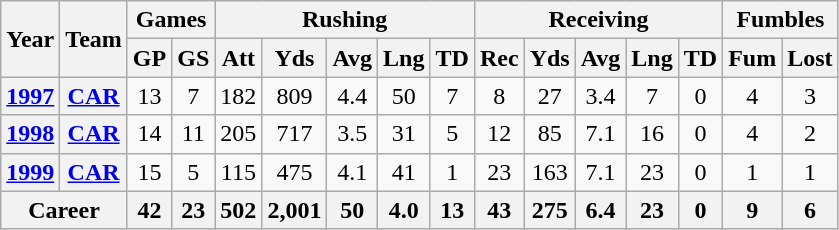<table class="wikitable" style="text-align: center;">
<tr>
<th rowspan="2">Year</th>
<th rowspan="2">Team</th>
<th colspan="2">Games</th>
<th colspan="5">Rushing</th>
<th colspan="5">Receiving</th>
<th colspan="2">Fumbles</th>
</tr>
<tr>
<th>GP</th>
<th>GS</th>
<th>Att</th>
<th>Yds</th>
<th>Avg</th>
<th>Lng</th>
<th>TD</th>
<th>Rec</th>
<th>Yds</th>
<th>Avg</th>
<th>Lng</th>
<th>TD</th>
<th>Fum</th>
<th>Lost</th>
</tr>
<tr>
<th><a href='#'>1997</a></th>
<th><a href='#'>CAR</a></th>
<td>13</td>
<td>7</td>
<td>182</td>
<td>809</td>
<td>4.4</td>
<td>50</td>
<td>7</td>
<td>8</td>
<td>27</td>
<td>3.4</td>
<td>7</td>
<td>0</td>
<td>4</td>
<td>3</td>
</tr>
<tr>
<th><a href='#'>1998</a></th>
<th><a href='#'>CAR</a></th>
<td>14</td>
<td>11</td>
<td>205</td>
<td>717</td>
<td>3.5</td>
<td>31</td>
<td>5</td>
<td>12</td>
<td>85</td>
<td>7.1</td>
<td>16</td>
<td>0</td>
<td>4</td>
<td>2</td>
</tr>
<tr>
<th><a href='#'>1999</a></th>
<th><a href='#'>CAR</a></th>
<td>15</td>
<td>5</td>
<td>115</td>
<td>475</td>
<td>4.1</td>
<td>41</td>
<td>1</td>
<td>23</td>
<td>163</td>
<td>7.1</td>
<td>23</td>
<td>0</td>
<td>1</td>
<td>1</td>
</tr>
<tr>
<th colspan="2">Career</th>
<th>42</th>
<th>23</th>
<th>502</th>
<th>2,001</th>
<th>50</th>
<th>4.0</th>
<th>13</th>
<th>43</th>
<th>275</th>
<th>6.4</th>
<th>23</th>
<th>0</th>
<th>9</th>
<th>6</th>
</tr>
</table>
